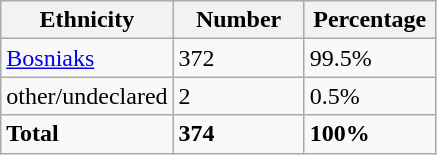<table class="wikitable">
<tr>
<th width="100px">Ethnicity</th>
<th width="80px">Number</th>
<th width="80px">Percentage</th>
</tr>
<tr>
<td><a href='#'>Bosniaks</a></td>
<td>372</td>
<td>99.5%</td>
</tr>
<tr>
<td>other/undeclared</td>
<td>2</td>
<td>0.5%</td>
</tr>
<tr>
<td><strong>Total</strong></td>
<td><strong>374</strong></td>
<td><strong>100%</strong></td>
</tr>
</table>
